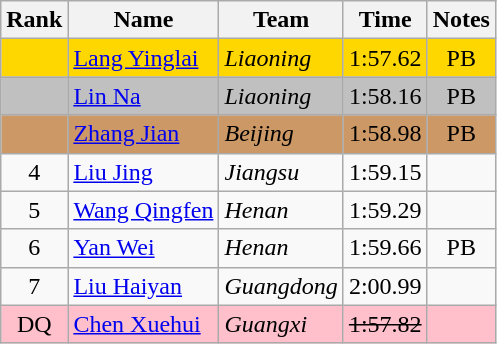<table class="wikitable sortable" style="text-align:center">
<tr>
<th>Rank</th>
<th>Name</th>
<th>Team</th>
<th>Time</th>
<th>Notes</th>
</tr>
<tr bgcolor="gold">
<td></td>
<td align="left"><a href='#'>Lang Yinglai</a></td>
<td align=left><em>Liaoning</em></td>
<td>1:57.62</td>
<td>PB</td>
</tr>
<tr bgcolor="silver">
<td></td>
<td align="left"><a href='#'>Lin Na</a></td>
<td align=left><em>Liaoning</em></td>
<td>1:58.16</td>
<td>PB</td>
</tr>
<tr bgcolor="cc9966">
<td></td>
<td align="left"><a href='#'>Zhang Jian</a></td>
<td align=left><em>Beijing</em></td>
<td>1:58.98</td>
<td>PB</td>
</tr>
<tr>
<td>4</td>
<td align="left"><a href='#'>Liu Jing</a></td>
<td align=left><em>Jiangsu</em></td>
<td>1:59.15</td>
<td></td>
</tr>
<tr>
<td>5</td>
<td align="left"><a href='#'>Wang Qingfen</a></td>
<td align=left><em>Henan</em></td>
<td>1:59.29</td>
<td></td>
</tr>
<tr>
<td>6</td>
<td align="left"><a href='#'>Yan Wei</a></td>
<td align=left><em>Henan</em></td>
<td>1:59.66</td>
<td>PB</td>
</tr>
<tr>
<td>7</td>
<td align="left"><a href='#'>Liu Haiyan</a></td>
<td align=left><em>Guangdong</em></td>
<td>2:00.99</td>
<td></td>
</tr>
<tr bgcolor="pink">
<td>DQ</td>
<td align="left"><a href='#'>Chen Xuehui</a></td>
<td align="left"><em>Guangxi</em></td>
<td><s> 1:57.82 </s></td>
<td></td>
</tr>
</table>
